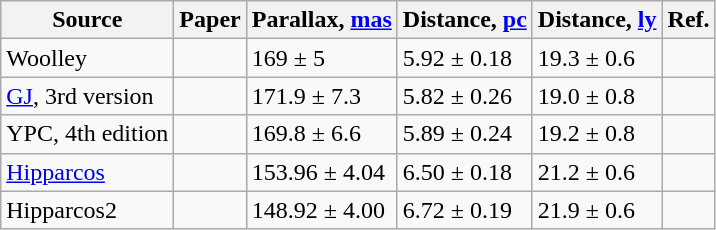<table class="wikitable">
<tr>
<th>Source</th>
<th>Paper</th>
<th>Parallax, <a href='#'>mas</a></th>
<th>Distance, <a href='#'>pc</a></th>
<th>Distance, <a href='#'>ly</a></th>
<th>Ref.</th>
</tr>
<tr>
<td><abbr>Woolley</abbr></td>
<td></td>
<td>169 ± 5</td>
<td>5.92 ± 0.18</td>
<td>19.3 ± 0.6</td>
<td></td>
</tr>
<tr>
<td><a href='#'>GJ</a>, 3rd version</td>
<td></td>
<td>171.9 ± 7.3</td>
<td>5.82 ± 0.26</td>
<td>19.0 ± 0.8</td>
<td></td>
</tr>
<tr>
<td><abbr>YPC</abbr>, 4th edition</td>
<td></td>
<td>169.8 ± 6.6</td>
<td>5.89 ± 0.24</td>
<td>19.2 ± 0.8</td>
<td></td>
</tr>
<tr>
<td><a href='#'>Hipparcos</a></td>
<td></td>
<td>153.96 ± 4.04</td>
<td>6.50 ± 0.18</td>
<td>21.2 ± 0.6</td>
<td></td>
</tr>
<tr>
<td><abbr>Hipparcos2</abbr></td>
<td></td>
<td>148.92 ± 4.00</td>
<td>6.72 ± 0.19</td>
<td>21.9 ± 0.6</td>
<td></td>
</tr>
</table>
